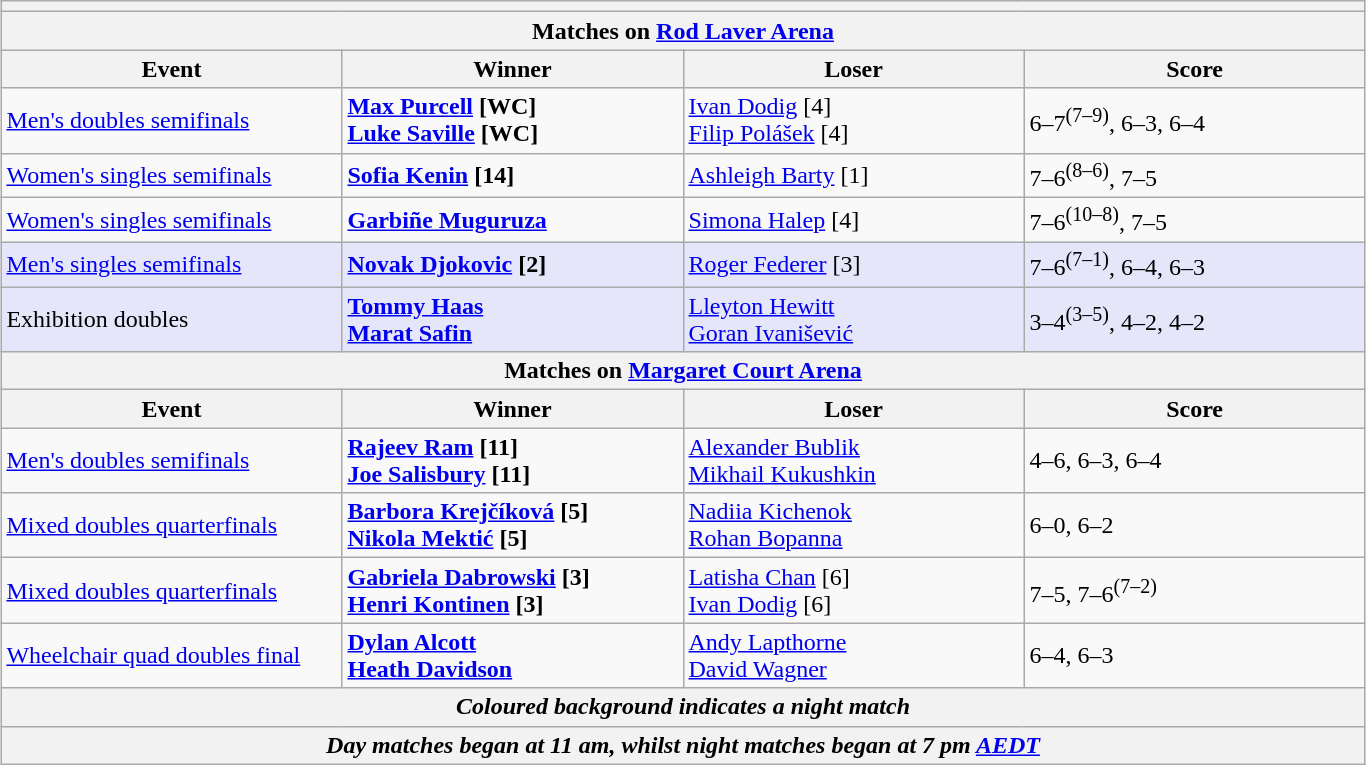<table class="wikitable collapsible uncollapsed nowrap"  style="margin:auto;">
<tr>
<th colspan=4></th>
</tr>
<tr>
<th colspan=4><strong>Matches on <a href='#'>Rod Laver Arena</a></strong></th>
</tr>
<tr>
<th style="width:220px;">Event</th>
<th style="width:220px;">Winner</th>
<th style="width:220px;">Loser</th>
<th style="width:220px;">Score</th>
</tr>
<tr>
<td><a href='#'>Men's doubles semifinals</a></td>
<td><strong> <a href='#'>Max Purcell</a> [WC]<br> <a href='#'>Luke Saville</a> [WC]</strong></td>
<td> <a href='#'>Ivan Dodig</a> [4]<br> <a href='#'>Filip Polášek</a> [4]</td>
<td>6–7<sup>(7–9)</sup>, 6–3, 6–4</td>
</tr>
<tr>
<td><a href='#'>Women's singles semifinals</a></td>
<td><strong> <a href='#'>Sofia Kenin</a> [14]</strong></td>
<td> <a href='#'>Ashleigh Barty</a> [1]</td>
<td>7–6<sup>(8–6)</sup>, 7–5</td>
</tr>
<tr>
<td><a href='#'>Women's singles semifinals</a></td>
<td><strong> <a href='#'>Garbiñe Muguruza</a></strong></td>
<td> <a href='#'>Simona Halep</a> [4]</td>
<td>7–6<sup>(10–8)</sup>, 7–5</td>
</tr>
<tr bgcolor=lavender>
<td><a href='#'>Men's singles semifinals</a></td>
<td><strong> <a href='#'>Novak Djokovic</a> [2]</strong></td>
<td> <a href='#'>Roger Federer</a> [3]</td>
<td>7–6<sup>(7–1)</sup>, 6–4, 6–3</td>
</tr>
<tr bgcolor=lavender>
<td>Exhibition doubles</td>
<td><strong> <a href='#'>Tommy Haas</a><br> <a href='#'>Marat Safin</a></strong></td>
<td> <a href='#'>Lleyton Hewitt</a><br> <a href='#'>Goran Ivanišević</a></td>
<td>3–4<sup>(3–5)</sup>, 4–2, 4–2</td>
</tr>
<tr>
<th colspan=4><strong>Matches on <a href='#'>Margaret Court Arena</a></strong></th>
</tr>
<tr>
<th style="width:220px;">Event</th>
<th style="width:220px;">Winner</th>
<th style="width:220px;">Loser</th>
<th style="width:220px;">Score</th>
</tr>
<tr>
<td><a href='#'>Men's doubles semifinals</a></td>
<td><strong> <a href='#'>Rajeev Ram</a> [11]<br> <a href='#'>Joe Salisbury</a> [11]</strong></td>
<td> <a href='#'>Alexander Bublik</a><br> <a href='#'>Mikhail Kukushkin</a></td>
<td>4–6, 6–3, 6–4</td>
</tr>
<tr>
<td><a href='#'>Mixed doubles quarterfinals</a></td>
<td><strong> <a href='#'>Barbora Krejčíková</a> [5]<br> <a href='#'>Nikola Mektić</a> [5]</strong></td>
<td> <a href='#'>Nadiia Kichenok</a><br> <a href='#'>Rohan Bopanna</a></td>
<td>6–0, 6–2</td>
</tr>
<tr>
<td><a href='#'>Mixed doubles quarterfinals</a></td>
<td><strong> <a href='#'>Gabriela Dabrowski</a> [3] <br>  <a href='#'>Henri Kontinen</a> [3]</strong></td>
<td> <a href='#'>Latisha Chan</a> [6] <br>  <a href='#'>Ivan Dodig</a> [6]</td>
<td>7–5, 7–6<sup>(7–2)</sup></td>
</tr>
<tr>
<td><a href='#'>Wheelchair quad doubles final</a></td>
<td><strong> <a href='#'>Dylan Alcott</a><br> <a href='#'>Heath Davidson</a></strong></td>
<td> <a href='#'>Andy Lapthorne</a><br> <a href='#'>David Wagner</a></td>
<td>6–4, 6–3</td>
</tr>
<tr>
<th colspan=4><em>Coloured background indicates a night match</em></th>
</tr>
<tr>
<th colspan=4><em>Day matches began at 11 am, whilst night matches began at 7 pm <a href='#'>AEDT</a></em></th>
</tr>
</table>
